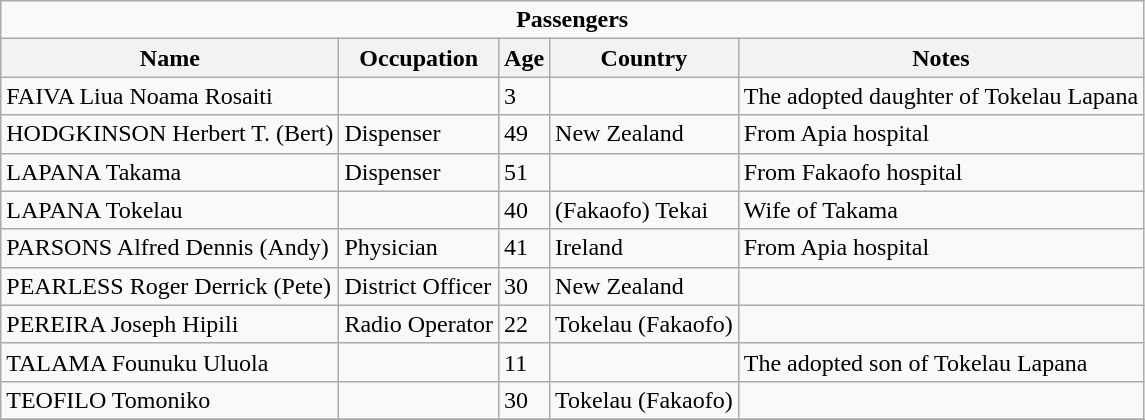<table class="wikitable" border="1">
<tr>
<td colspan=5 style="text-align:center;"><strong>Passengers</strong><br></td>
</tr>
<tr>
<th>Name</th>
<th>Occupation</th>
<th>Age</th>
<th>Country</th>
<th>Notes</th>
</tr>
<tr>
<td>FAIVA Liua Noama Rosaiti</td>
<td></td>
<td>3</td>
<td></td>
<td>The adopted daughter of Tokelau Lapana</td>
</tr>
<tr>
<td>HODGKINSON Herbert T. (Bert)</td>
<td>Dispenser</td>
<td>49</td>
<td>New Zealand</td>
<td>From Apia hospital</td>
</tr>
<tr>
<td>LAPANA Takama</td>
<td>Dispenser</td>
<td>51</td>
<td></td>
<td>From Fakaofo hospital</td>
</tr>
<tr>
<td>LAPANA Tokelau</td>
<td></td>
<td>40</td>
<td>(Fakaofo) Tekai</td>
<td>Wife of Takama</td>
</tr>
<tr>
<td>PARSONS Alfred Dennis (Andy)</td>
<td>Physician</td>
<td>41</td>
<td>Ireland</td>
<td>From Apia hospital </td>
</tr>
<tr>
<td>PEARLESS Roger Derrick (Pete)</td>
<td>District Officer</td>
<td>30</td>
<td>New Zealand</td>
<td></td>
</tr>
<tr>
<td>PEREIRA Joseph Hipili</td>
<td>Radio Operator</td>
<td>22</td>
<td>Tokelau (Fakaofo)</td>
<td></td>
</tr>
<tr>
<td>TALAMA Founuku Uluola</td>
<td></td>
<td>11</td>
<td></td>
<td>The adopted son of Tokelau Lapana</td>
</tr>
<tr>
<td>TEOFILO Tomoniko</td>
<td></td>
<td>30</td>
<td>Tokelau (Fakaofo)</td>
<td></td>
</tr>
<tr>
</tr>
</table>
